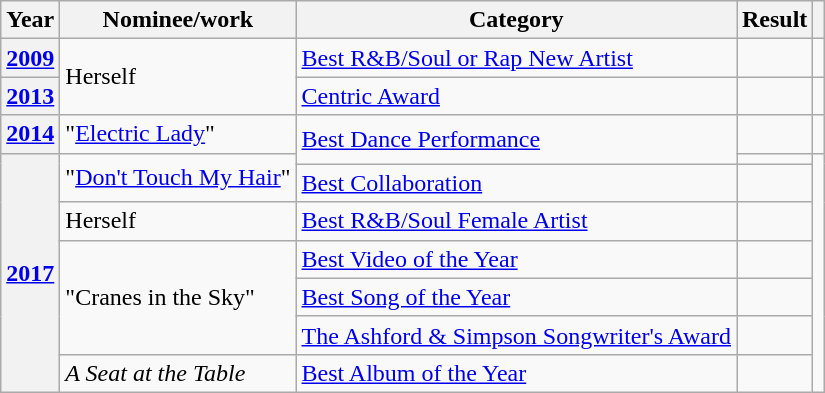<table class="wikitable sortable plainrowheaders">
<tr>
<th scope="col">Year</th>
<th scope="col">Nominee/work</th>
<th scope="col">Category</th>
<th scope="col">Result</th>
<th scope="col"></th>
</tr>
<tr>
<th scope="row"><a href='#'>2009</a></th>
<td rowspan="2">Herself</td>
<td><a href='#'>Best R&B/Soul or Rap New Artist</a></td>
<td></td>
<td align="center"></td>
</tr>
<tr>
<th scope="row"><a href='#'>2013</a></th>
<td><a href='#'>Centric Award</a></td>
<td></td>
<td align="center"></td>
</tr>
<tr>
<th scope="row"><a href='#'>2014</a></th>
<td>"<a href='#'>Electric Lady</a>" </td>
<td rowspan="2"><a href='#'>Best Dance Performance</a></td>
<td></td>
<td align="center"></td>
</tr>
<tr>
<th scope="row" rowspan="7"><a href='#'>2017</a></th>
<td rowspan="2">"<a href='#'>Don't Touch My Hair</a>" </td>
<td></td>
<td align="center" rowspan="7"></td>
</tr>
<tr>
<td><a href='#'>Best Collaboration</a></td>
<td></td>
</tr>
<tr>
<td>Herself</td>
<td><a href='#'>Best R&B/Soul Female Artist</a></td>
<td></td>
</tr>
<tr>
<td rowspan="3">"Cranes in the Sky"</td>
<td><a href='#'>Best Video of the Year</a></td>
<td></td>
</tr>
<tr>
<td><a href='#'>Best Song of the Year</a></td>
<td></td>
</tr>
<tr>
<td><a href='#'>The Ashford & Simpson Songwriter's Award</a></td>
<td></td>
</tr>
<tr>
<td><em>A Seat at the Table</em></td>
<td><a href='#'>Best Album of the Year</a></td>
<td></td>
</tr>
</table>
